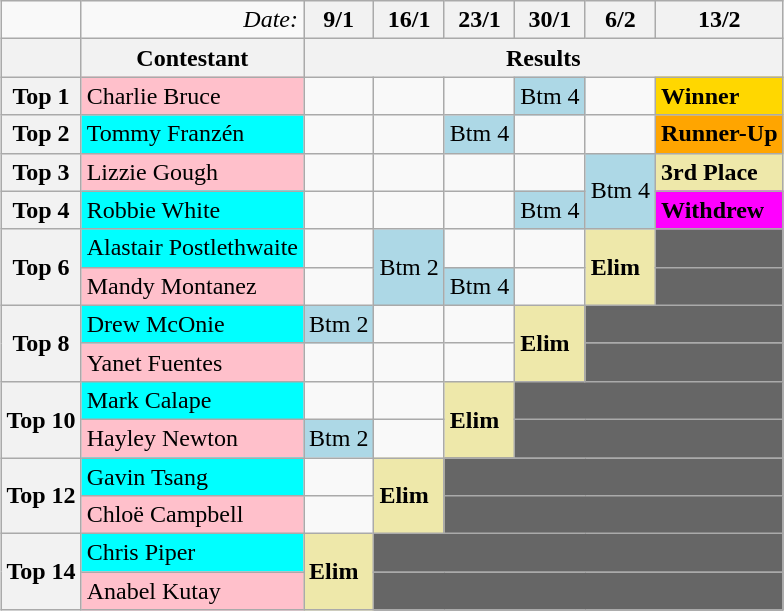<table class="wikitable" style="margin:1em auto;">
<tr>
<td></td>
<td align="right"><em>Date:</em></td>
<th>9/1</th>
<th>16/1</th>
<th>23/1</th>
<th>30/1</th>
<th>6/2</th>
<th>13/2</th>
</tr>
<tr>
<th></th>
<th>Contestant</th>
<th colspan="6">Results</th>
</tr>
<tr>
<th>Top 1</th>
<td style="background:pink;">Charlie Bruce</td>
<td></td>
<td></td>
<td></td>
<td style="background:lightblue;">Btm 4</td>
<td></td>
<td style="background:gold;"><strong>Winner</strong></td>
</tr>
<tr>
<th>Top 2</th>
<td style="background:cyan;">Tommy Franzén</td>
<td></td>
<td></td>
<td style="background:lightblue;">Btm 4</td>
<td></td>
<td></td>
<td style="background:orange;"><strong>Runner-Up</strong></td>
</tr>
<tr>
<th>Top 3</th>
<td style="background:pink;">Lizzie Gough</td>
<td></td>
<td></td>
<td></td>
<td></td>
<td rowspan="2" style="background:lightblue;">Btm 4</td>
<td style="background:palegoldenrod;"><strong>3rd Place</strong></td>
</tr>
<tr>
<th>Top 4</th>
<td style="background:cyan;">Robbie White</td>
<td></td>
<td></td>
<td></td>
<td style="background:lightblue;">Btm 4</td>
<td style="background:magenta;"><strong>Withdrew</strong></td>
</tr>
<tr>
<th rowspan="2">Top 6</th>
<td style="background:cyan;">Alastair Postlethwaite</td>
<td></td>
<td rowspan="2" style="background:lightblue;">Btm 2</td>
<td></td>
<td></td>
<td rowspan="2" style="background:palegoldenrod;"><strong>Elim</strong></td>
<td style="background:#666;"></td>
</tr>
<tr>
<td style="background:pink;">Mandy Montanez</td>
<td></td>
<td style="background:lightblue;">Btm 4</td>
<td></td>
<td style="background:#666;"></td>
</tr>
<tr>
<th rowspan="2">Top 8</th>
<td style="background:cyan;">Drew McOnie</td>
<td style="background:lightblue;">Btm 2</td>
<td></td>
<td></td>
<td rowspan="2" style="background:palegoldenrod;"><strong>Elim</strong></td>
<td colspan="2" style="background:#666;"></td>
</tr>
<tr>
<td style="background:pink;">Yanet Fuentes</td>
<td></td>
<td></td>
<td></td>
<td colspan="2" style="background:#666;"></td>
</tr>
<tr>
<th rowspan="2">Top 10</th>
<td style="background:cyan;">Mark Calape</td>
<td></td>
<td></td>
<td rowspan="2" style="background:palegoldenrod;"><strong>Elim</strong></td>
<td colspan="3" style="background:#666;"></td>
</tr>
<tr>
<td style="background:pink;">Hayley Newton</td>
<td style="background:lightblue;">Btm 2</td>
<td></td>
<td colspan="3" style="background:#666;"></td>
</tr>
<tr>
<th rowspan="2">Top 12</th>
<td style="background:cyan;">Gavin Tsang</td>
<td></td>
<td rowspan="2" style="background:palegoldenrod;"><strong>Elim</strong></td>
<td colspan="4" style="background:#666;"></td>
</tr>
<tr>
<td style="background:pink;">Chloë Campbell</td>
<td></td>
<td colspan="4" style="background:#666;"></td>
</tr>
<tr>
<th rowspan="2">Top 14</th>
<td style="background:cyan;">Chris Piper</td>
<td rowspan="2" style="background:palegoldenrod;"><strong>Elim</strong></td>
<td colspan="5" style="background:#666;"></td>
</tr>
<tr>
<td style="background:pink;">Anabel Kutay</td>
<td colspan="5" style="background:#666;"></td>
</tr>
</table>
